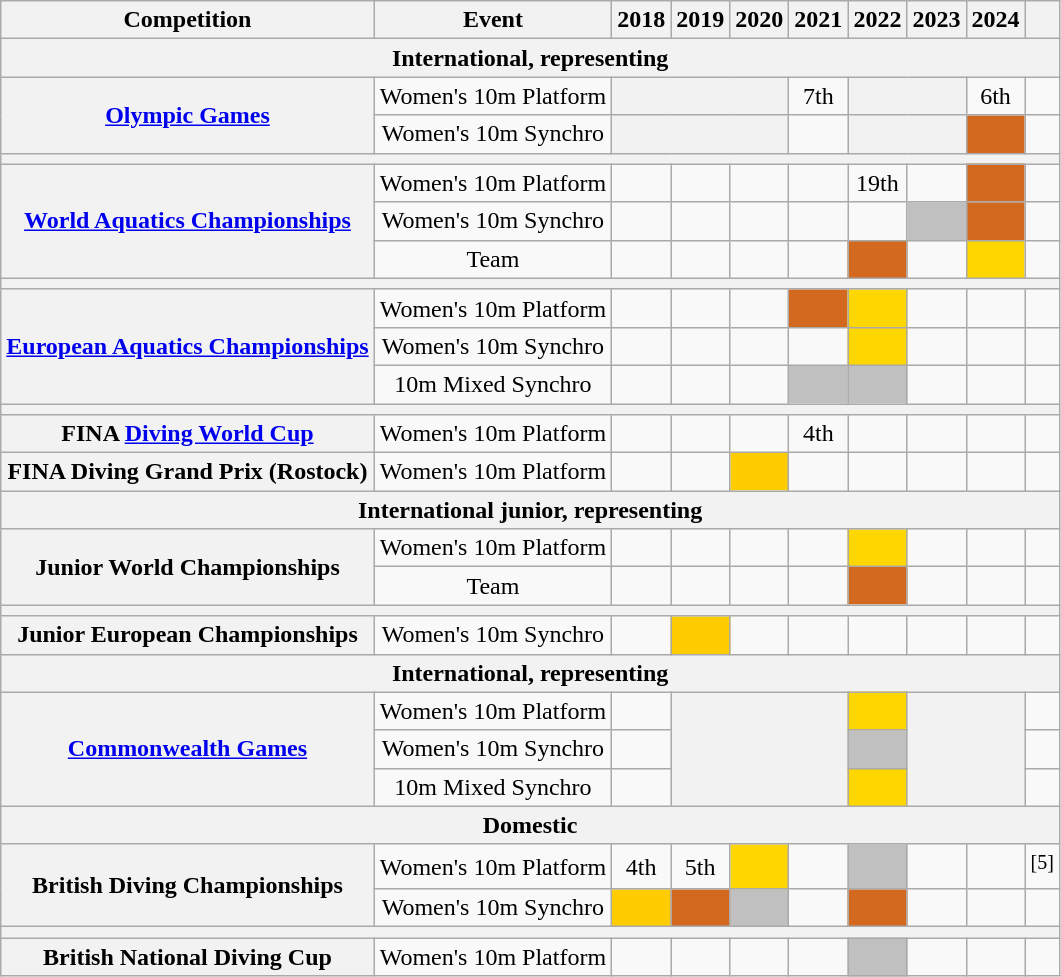<table class="wikitable" style="text-align:center;">
<tr>
<th>Competition </th>
<th>Event</th>
<th>2018</th>
<th>2019</th>
<th>2020</th>
<th>2021</th>
<th>2022</th>
<th>2023</th>
<th>2024</th>
<th></th>
</tr>
<tr>
<th colspan="10">International, representing </th>
</tr>
<tr>
<th rowspan="2"><a href='#'>Olympic Games</a></th>
<td>Women's 10m Platform</td>
<th colspan="3"></th>
<td>7th</td>
<th colspan="2"></th>
<td>6th</td>
<td></td>
</tr>
<tr>
<td>Women's 10m Synchro</td>
<th colspan="3"></th>
<td></td>
<th colspan="2"></th>
<td bgcolor="chocolate"></td>
<td></td>
</tr>
<tr>
<th colspan="10"></th>
</tr>
<tr>
<th rowspan="3"><a href='#'>World Aquatics Championships</a></th>
<td>Women's 10m Platform</td>
<td></td>
<td></td>
<td></td>
<td></td>
<td>19th</td>
<td></td>
<td bgcolor="chocolate"></td>
<td></td>
</tr>
<tr>
<td>Women's 10m Synchro</td>
<td></td>
<td></td>
<td></td>
<td></td>
<td></td>
<td bgcolor="silver"></td>
<td bgcolor="chocolate"></td>
<td></td>
</tr>
<tr>
<td>Team</td>
<td></td>
<td></td>
<td></td>
<td></td>
<td bgcolor="chocolate"></td>
<td></td>
<td bgcolor="gold"></td>
<td></td>
</tr>
<tr>
<th colspan="10"></th>
</tr>
<tr>
<th rowspan="3"><a href='#'>European Aquatics Championships</a></th>
<td>Women's 10m Platform</td>
<td></td>
<td></td>
<td></td>
<td bgcolor="chocolate"></td>
<td bgcolor="gold"></td>
<td></td>
<td></td>
<td></td>
</tr>
<tr>
<td>Women's 10m Synchro</td>
<td></td>
<td></td>
<td></td>
<td></td>
<td bgcolor="gold"></td>
<td></td>
<td></td>
<td></td>
</tr>
<tr>
<td>10m Mixed Synchro</td>
<td></td>
<td></td>
<td></td>
<td bgcolor="silver"></td>
<td bgcolor="silver"></td>
<td></td>
<td></td>
<td></td>
</tr>
<tr>
<th colspan="10"></th>
</tr>
<tr>
<th>FINA <a href='#'>Diving World Cup</a></th>
<td>Women's 10m Platform</td>
<td></td>
<td></td>
<td></td>
<td>4th</td>
<td></td>
<td></td>
<td></td>
<td></td>
</tr>
<tr>
<th>FINA Diving Grand Prix (Rostock)</th>
<td>Women's 10m Platform</td>
<td></td>
<td></td>
<td bgcolor="#ffcc00"></td>
<td></td>
<td></td>
<td></td>
<td></td>
<td></td>
</tr>
<tr>
<th colspan="10">International junior, representing </th>
</tr>
<tr>
<th rowspan="2">Junior World Championships</th>
<td>Women's 10m Platform</td>
<td></td>
<td></td>
<td></td>
<td></td>
<td bgcolor="gold"></td>
<td></td>
<td></td>
<td></td>
</tr>
<tr>
<td>Team</td>
<td></td>
<td></td>
<td></td>
<td></td>
<td bgcolor="chocolate"></td>
<td></td>
<td></td>
<td></td>
</tr>
<tr>
<th colspan="10"></th>
</tr>
<tr>
<th>Junior European Championships</th>
<td>Women's 10m Synchro</td>
<td></td>
<td bgcolor="#ffcc00"></td>
<td></td>
<td></td>
<td></td>
<td></td>
<td></td>
<td></td>
</tr>
<tr>
<th colspan="10">International, representing </th>
</tr>
<tr>
<th rowspan="3"><a href='#'>Commonwealth Games</a></th>
<td>Women's 10m Platform</td>
<td></td>
<th colspan="3" rowspan="3"></th>
<td bgcolor="gold"></td>
<th colspan="2" rowspan="3"></th>
<td></td>
</tr>
<tr>
<td>Women's 10m Synchro</td>
<td></td>
<td bgcolor="silver"></td>
<td></td>
</tr>
<tr>
<td>10m Mixed Synchro</td>
<td></td>
<td bgcolor="gold"></td>
<td></td>
</tr>
<tr>
<th colspan="10">Domestic</th>
</tr>
<tr>
<th rowspan="2">British Diving Championships</th>
<td>Women's 10m Platform</td>
<td>4th</td>
<td>5th</td>
<td bgcolor="gold"></td>
<td></td>
<td bgcolor="silver"></td>
<td></td>
<td></td>
<td><sup>[5]</sup></td>
</tr>
<tr>
<td>Women's 10m Synchro</td>
<td bgcolor="#ffcc00"></td>
<td bgcolor="chocolate"></td>
<td bgcolor="silver"></td>
<td></td>
<td bgcolor="chocolate"></td>
<td></td>
<td></td>
<td></td>
</tr>
<tr>
<th colspan="10"></th>
</tr>
<tr>
<th>British National Diving Cup</th>
<td>Women's 10m Platform</td>
<td></td>
<td></td>
<td></td>
<td></td>
<td bgcolor="silver"></td>
<td></td>
<td></td>
<td></td>
</tr>
</table>
